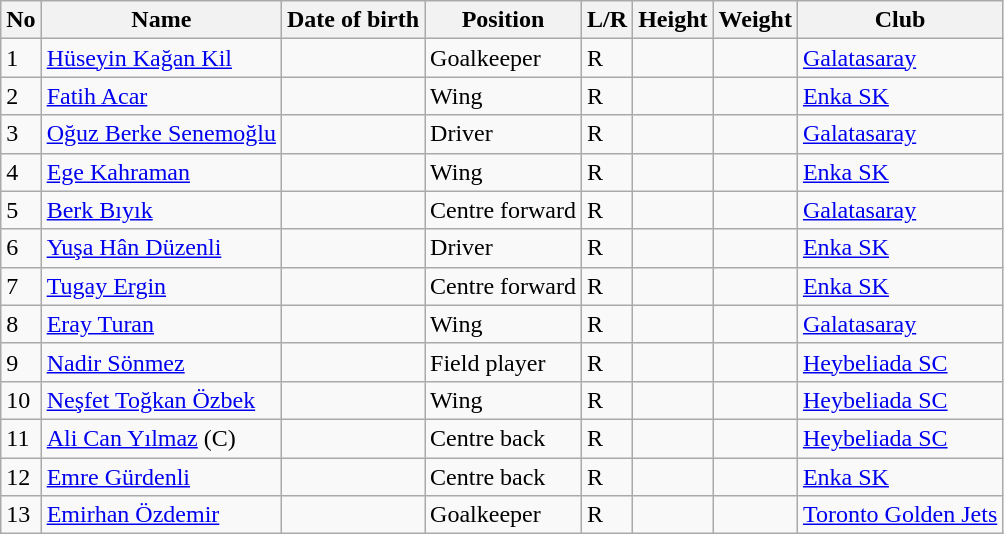<table class="wikitable sortable" text-align:center;">
<tr>
<th>No</th>
<th>Name</th>
<th>Date of birth</th>
<th>Position</th>
<th>L/R</th>
<th>Height</th>
<th>Weight</th>
<th>Club</th>
</tr>
<tr>
<td>1</td>
<td align=left><a href='#'>Hüseyin Kağan Kil</a></td>
<td align=left></td>
<td>Goalkeeper</td>
<td>R</td>
<td></td>
<td></td>
<td align=left> <a href='#'>Galatasaray</a></td>
</tr>
<tr>
<td>2</td>
<td align=left><a href='#'>Fatih Acar</a></td>
<td align=left></td>
<td>Wing</td>
<td>R</td>
<td></td>
<td></td>
<td align=left> <a href='#'>Enka SK</a></td>
</tr>
<tr>
<td>3</td>
<td align=left><a href='#'>Oğuz Berke Senemoğlu</a></td>
<td align=left></td>
<td>Driver</td>
<td>R</td>
<td></td>
<td></td>
<td align=left> <a href='#'>Galatasaray</a></td>
</tr>
<tr>
<td>4</td>
<td align=left><a href='#'>Ege Kahraman</a></td>
<td align=left></td>
<td>Wing</td>
<td>R</td>
<td></td>
<td></td>
<td align=left> <a href='#'>Enka SK</a></td>
</tr>
<tr>
<td>5</td>
<td align=left><a href='#'>Berk Bıyık</a></td>
<td align=left></td>
<td>Centre forward</td>
<td>R</td>
<td></td>
<td></td>
<td align=left> <a href='#'>Galatasaray</a></td>
</tr>
<tr>
<td>6</td>
<td align=left><a href='#'>Yuşa Hân Düzenli</a></td>
<td align=left></td>
<td>Driver</td>
<td>R</td>
<td></td>
<td></td>
<td align=left> <a href='#'>Enka SK</a></td>
</tr>
<tr>
<td>7</td>
<td align=left><a href='#'>Tugay Ergin</a></td>
<td align=left></td>
<td>Centre forward</td>
<td>R</td>
<td></td>
<td></td>
<td align=left> <a href='#'>Enka SK</a></td>
</tr>
<tr>
<td>8</td>
<td align=left><a href='#'>Eray Turan</a></td>
<td align=left></td>
<td>Wing</td>
<td>R</td>
<td></td>
<td></td>
<td align=left> <a href='#'>Galatasaray</a></td>
</tr>
<tr>
<td>9</td>
<td align=left><a href='#'>Nadir Sönmez</a></td>
<td align=left></td>
<td>Field player</td>
<td>R</td>
<td></td>
<td></td>
<td align=left> <a href='#'>Heybeliada SC</a></td>
</tr>
<tr>
<td>10</td>
<td align=left><a href='#'>Neşfet Toğkan Özbek</a></td>
<td align=left></td>
<td>Wing</td>
<td>R</td>
<td></td>
<td></td>
<td align=left> <a href='#'>Heybeliada SC</a></td>
</tr>
<tr>
<td>11</td>
<td align=left><a href='#'>Ali Can Yılmaz</a> (C)</td>
<td align=left></td>
<td>Centre back</td>
<td>R</td>
<td></td>
<td></td>
<td align=left> <a href='#'>Heybeliada SC</a></td>
</tr>
<tr>
<td>12</td>
<td align=left><a href='#'>Emre Gürdenli</a></td>
<td align=left></td>
<td>Centre back</td>
<td>R</td>
<td></td>
<td></td>
<td align=left> <a href='#'>Enka SK</a></td>
</tr>
<tr>
<td>13</td>
<td align=left><a href='#'>Emirhan Özdemir</a></td>
<td align=left></td>
<td>Goalkeeper</td>
<td>R</td>
<td></td>
<td></td>
<td align=left> <a href='#'>Toronto Golden Jets</a></td>
</tr>
</table>
